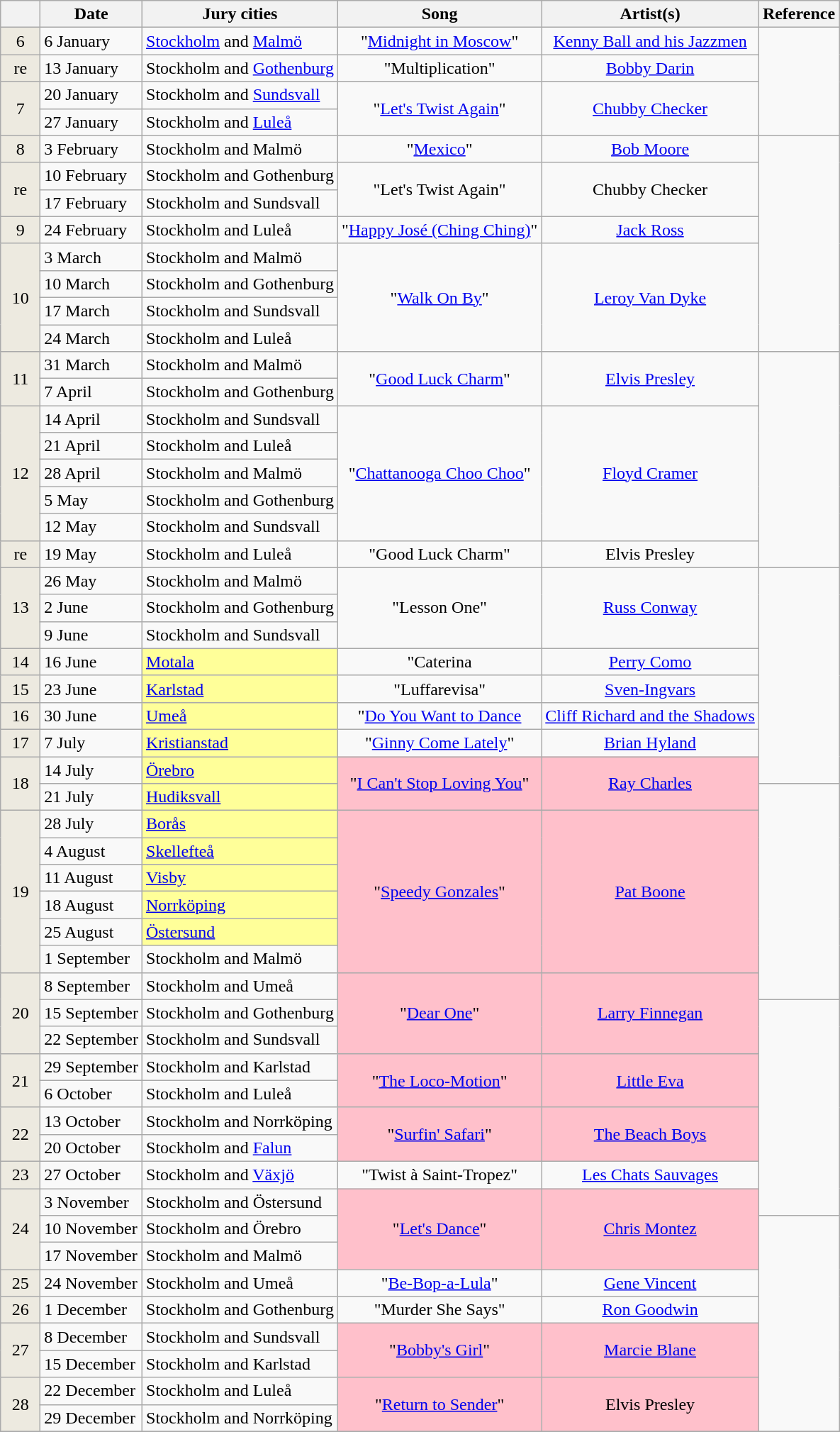<table class="wikitable">
<tr>
<th width="30"></th>
<th>Date</th>
<th>Jury cities</th>
<th>Song</th>
<th>Artist(s)</th>
<th>Reference</th>
</tr>
<tr>
<td align="center" bgcolor="#EDEAE0">6</td>
<td>6 January</td>
<td><a href='#'>Stockholm</a> and <a href='#'>Malmö</a></td>
<td align="center">"<a href='#'>Midnight in Moscow</a>"</td>
<td align="center"><a href='#'>Kenny Ball and his Jazzmen</a></td>
<td rowspan="4" align="center"></td>
</tr>
<tr>
<td align="center" bgcolor="#EDEAE0">re</td>
<td>13 January</td>
<td>Stockholm and <a href='#'>Gothenburg</a></td>
<td align="center">"Multiplication"</td>
<td align="center"><a href='#'>Bobby Darin</a></td>
</tr>
<tr>
<td rowspan="2" align="center" bgcolor="#EDEAE0">7</td>
<td>20 January</td>
<td>Stockholm and <a href='#'>Sundsvall</a></td>
<td rowspan="2" align="center">"<a href='#'>Let's Twist Again</a>"</td>
<td rowspan="2" align="center"><a href='#'>Chubby Checker</a></td>
</tr>
<tr>
<td>27 January</td>
<td>Stockholm and <a href='#'>Luleå</a></td>
</tr>
<tr>
<td align="center" bgcolor="#EDEAE0">8</td>
<td>3 February</td>
<td>Stockholm and Malmö</td>
<td align="center">"<a href='#'>Mexico</a>"</td>
<td align="center"><a href='#'>Bob Moore</a></td>
<td rowspan="8" align="center"></td>
</tr>
<tr>
<td rowspan="2" align="center" bgcolor="#EDEAE0">re</td>
<td>10 February</td>
<td>Stockholm and Gothenburg</td>
<td rowspan="2" align="center">"Let's Twist Again"</td>
<td rowspan="2" align="center">Chubby Checker</td>
</tr>
<tr>
<td>17 February</td>
<td>Stockholm and Sundsvall</td>
</tr>
<tr>
<td align="center" bgcolor="#EDEAE0">9</td>
<td>24 February</td>
<td>Stockholm and Luleå</td>
<td align="center">"<a href='#'>Happy José (Ching Ching)</a>"</td>
<td align="center"><a href='#'>Jack Ross</a></td>
</tr>
<tr>
<td rowspan="4" align="center" bgcolor="#EDEAE0">10</td>
<td>3 March</td>
<td>Stockholm and Malmö</td>
<td rowspan="4" align="center">"<a href='#'>Walk On By</a>"</td>
<td rowspan="4" align="center"><a href='#'>Leroy Van Dyke</a></td>
</tr>
<tr>
<td>10 March</td>
<td>Stockholm and Gothenburg</td>
</tr>
<tr>
<td>17 March</td>
<td>Stockholm and Sundsvall</td>
</tr>
<tr>
<td>24 March</td>
<td>Stockholm and Luleå</td>
</tr>
<tr>
<td rowspan="2" align="center" bgcolor="#EDEAE0">11</td>
<td>31 March</td>
<td>Stockholm and Malmö</td>
<td rowspan="2" align="center">"<a href='#'>Good Luck Charm</a>"</td>
<td rowspan="2" align="center"><a href='#'>Elvis Presley</a></td>
<td rowspan="8" align="center"></td>
</tr>
<tr>
<td>7 April</td>
<td>Stockholm and Gothenburg</td>
</tr>
<tr>
<td rowspan="5" align="center" bgcolor="#EDEAE0">12</td>
<td>14 April</td>
<td>Stockholm and Sundsvall</td>
<td rowspan="5" align="center">"<a href='#'>Chattanooga Choo Choo</a>"</td>
<td rowspan="5" align="center"><a href='#'>Floyd Cramer</a></td>
</tr>
<tr>
<td>21 April</td>
<td>Stockholm and Luleå</td>
</tr>
<tr>
<td>28 April</td>
<td>Stockholm and Malmö</td>
</tr>
<tr>
<td>5 May</td>
<td>Stockholm and Gothenburg</td>
</tr>
<tr>
<td>12 May</td>
<td>Stockholm and Sundsvall</td>
</tr>
<tr>
<td align="center" bgcolor="#EDEAE0">re</td>
<td>19 May</td>
<td>Stockholm and Luleå</td>
<td align="center">"Good Luck Charm"</td>
<td align="center">Elvis Presley</td>
</tr>
<tr>
<td rowspan="3" align="center" bgcolor="#EDEAE0">13</td>
<td>26 May</td>
<td>Stockholm and Malmö</td>
<td rowspan="3" align="center">"Lesson One"</td>
<td rowspan="3" align="center"><a href='#'>Russ Conway</a></td>
<td rowspan="8" align="center"></td>
</tr>
<tr>
<td>2 June</td>
<td>Stockholm and Gothenburg</td>
</tr>
<tr>
<td>9 June</td>
<td>Stockholm and Sundsvall</td>
</tr>
<tr>
<td align="center" bgcolor="#EDEAE0">14</td>
<td>16 June</td>
<td bgcolor="#FFFF99"><a href='#'>Motala</a></td>
<td align="center">"Caterina</td>
<td align="center"><a href='#'>Perry Como</a></td>
</tr>
<tr>
<td align="center" bgcolor="#EDEAE0">15</td>
<td>23 June</td>
<td bgcolor="#FFFF99"><a href='#'>Karlstad</a></td>
<td align="center">"Luffarevisa"</td>
<td align="center"><a href='#'>Sven-Ingvars</a></td>
</tr>
<tr>
<td align="center" bgcolor="#EDEAE0">16</td>
<td>30 June</td>
<td bgcolor="#FFFF99"><a href='#'>Umeå</a></td>
<td align="center">"<a href='#'>Do You Want to Dance</a></td>
<td align="center"><a href='#'>Cliff Richard and the Shadows</a></td>
</tr>
<tr>
<td align="center" bgcolor="#EDEAE0">17</td>
<td>7 July</td>
<td bgcolor="#FFFF99"><a href='#'>Kristianstad</a></td>
<td align="center">"<a href='#'>Ginny Come Lately</a>"</td>
<td align="center"><a href='#'>Brian Hyland</a></td>
</tr>
<tr>
<td rowspan="2" align="center" bgcolor="#EDEAE0">18</td>
<td>14 July</td>
<td bgcolor="#FFFF99"><a href='#'>Örebro</a></td>
<td rowspan="2" align="center" bgcolor="pink">"<a href='#'>I Can't Stop Loving You</a>"</td>
<td rowspan="2" align="center" bgcolor="pink"><a href='#'>Ray Charles</a></td>
</tr>
<tr>
<td>21 July</td>
<td bgcolor="#FFFF99"><a href='#'>Hudiksvall</a></td>
<td rowspan="8" align="center"></td>
</tr>
<tr>
<td rowspan="6" align="center" bgcolor="#EDEAE0">19</td>
<td>28 July</td>
<td bgcolor="#FFFF99"><a href='#'>Borås</a></td>
<td rowspan="6" align="center" bgcolor="pink">"<a href='#'>Speedy Gonzales</a>"</td>
<td rowspan="6" align="center" bgcolor="pink"><a href='#'>Pat Boone</a></td>
</tr>
<tr>
<td>4 August</td>
<td bgcolor="#FFFF99"><a href='#'>Skellefteå</a></td>
</tr>
<tr>
<td>11 August</td>
<td bgcolor="#FFFF99"><a href='#'>Visby</a></td>
</tr>
<tr>
<td>18 August</td>
<td bgcolor="#FFFF99"><a href='#'>Norrköping</a></td>
</tr>
<tr>
<td>25 August</td>
<td bgcolor="#FFFF99"><a href='#'>Östersund</a></td>
</tr>
<tr>
<td>1 September</td>
<td>Stockholm and Malmö</td>
</tr>
<tr>
<td rowspan="3" align="center" bgcolor="#EDEAE0">20</td>
<td>8 September</td>
<td>Stockholm and Umeå</td>
<td rowspan="3" align="center" bgcolor="pink">"<a href='#'>Dear One</a>"</td>
<td rowspan="3" align="center" bgcolor="pink"><a href='#'>Larry Finnegan</a></td>
</tr>
<tr>
<td>15 September</td>
<td>Stockholm and Gothenburg</td>
<td rowspan="8" align="center"></td>
</tr>
<tr>
<td>22 September</td>
<td>Stockholm and Sundsvall</td>
</tr>
<tr>
<td rowspan="2" align="center" bgcolor="#EDEAE0">21</td>
<td>29 September</td>
<td>Stockholm and Karlstad</td>
<td rowspan="2" align="center" bgcolor="pink">"<a href='#'>The Loco-Motion</a>"</td>
<td rowspan="2" align="center" bgcolor="pink"><a href='#'>Little Eva</a></td>
</tr>
<tr>
<td>6 October</td>
<td>Stockholm and Luleå</td>
</tr>
<tr>
<td rowspan="2" align="center" bgcolor="#EDEAE0">22</td>
<td>13 October</td>
<td>Stockholm and Norrköping</td>
<td rowspan="2" align="center" bgcolor="pink">"<a href='#'>Surfin' Safari</a>"</td>
<td rowspan="2" align="center" bgcolor="pink"><a href='#'>The Beach Boys</a></td>
</tr>
<tr>
<td>20 October</td>
<td>Stockholm and <a href='#'>Falun</a></td>
</tr>
<tr>
<td align="center" bgcolor="#EDEAE0">23</td>
<td>27 October</td>
<td>Stockholm and <a href='#'>Växjö</a></td>
<td align="center">"Twist à Saint-Tropez"</td>
<td align="center"><a href='#'>Les Chats Sauvages</a></td>
</tr>
<tr>
<td rowspan="3" align="center" bgcolor="#EDEAE0">24</td>
<td>3 November</td>
<td>Stockholm and Östersund</td>
<td rowspan="3" align="center" bgcolor="pink">"<a href='#'>Let's Dance</a>"</td>
<td rowspan="3" align="center" bgcolor="pink"><a href='#'>Chris Montez</a></td>
</tr>
<tr>
<td>10 November</td>
<td>Stockholm and Örebro</td>
<td rowspan="8" align="center"></td>
</tr>
<tr>
<td>17 November</td>
<td>Stockholm and Malmö</td>
</tr>
<tr>
<td align="center" bgcolor="#EDEAE0">25</td>
<td>24 November</td>
<td>Stockholm and Umeå</td>
<td align="center">"<a href='#'>Be-Bop-a-Lula</a>"</td>
<td align="center"><a href='#'>Gene Vincent</a></td>
</tr>
<tr>
<td align="center" bgcolor="#EDEAE0">26</td>
<td>1 December</td>
<td>Stockholm and Gothenburg</td>
<td align="center">"Murder She Says"</td>
<td align="center"><a href='#'>Ron Goodwin</a></td>
</tr>
<tr>
<td rowspan="2" align="center" bgcolor="#EDEAE0">27</td>
<td>8 December</td>
<td>Stockholm and Sundsvall</td>
<td rowspan="2" align="center" bgcolor="pink">"<a href='#'>Bobby's Girl</a>"</td>
<td rowspan="2" align="center" bgcolor="pink"><a href='#'>Marcie Blane</a></td>
</tr>
<tr>
<td>15 December</td>
<td>Stockholm and Karlstad</td>
</tr>
<tr>
<td rowspan="2" align="center" bgcolor="#EDEAE0">28</td>
<td>22 December</td>
<td>Stockholm and Luleå</td>
<td rowspan="2" align="center" bgcolor="pink">"<a href='#'>Return to Sender</a>"</td>
<td rowspan="2" align="center" bgcolor="pink">Elvis Presley</td>
</tr>
<tr>
<td>29 December</td>
<td>Stockholm and Norrköping</td>
</tr>
<tr>
</tr>
</table>
